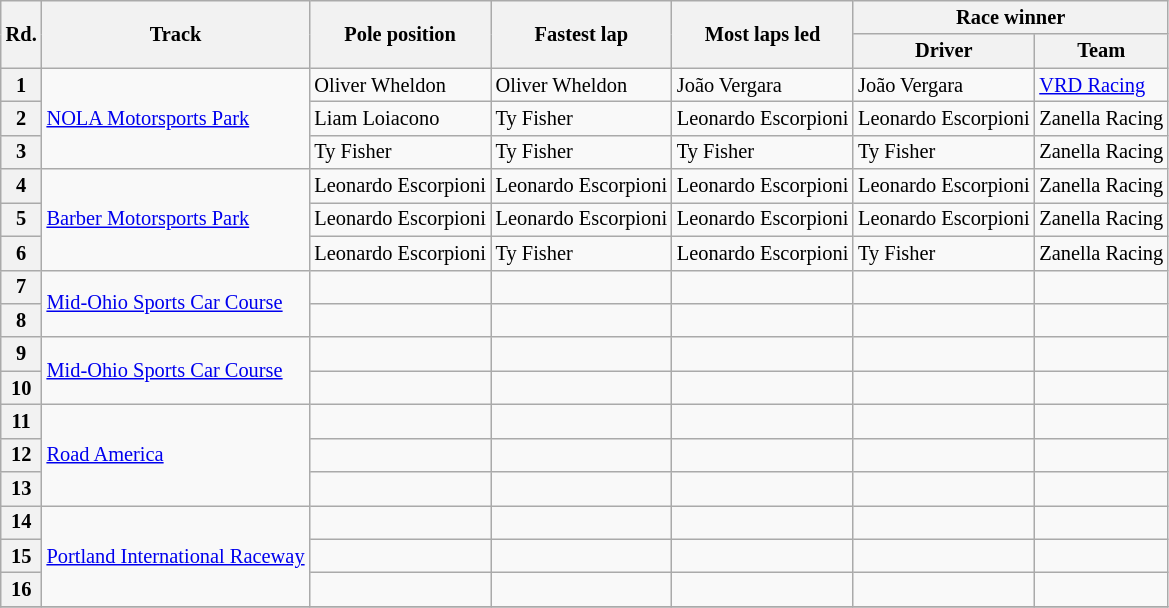<table class="wikitable" style="font-size: 85%">
<tr>
<th rowspan="2">Rd.</th>
<th rowspan="2">Track</th>
<th rowspan="2">Pole position</th>
<th rowspan="2">Fastest lap</th>
<th rowspan="2">Most laps led</th>
<th colspan="2">Race winner</th>
</tr>
<tr>
<th>Driver</th>
<th>Team</th>
</tr>
<tr>
<th>1</th>
<td rowspan="3"><a href='#'>NOLA Motorsports Park</a></td>
<td nowrap> Oliver Wheldon</td>
<td nowrap> Oliver Wheldon</td>
<td> João Vergara</td>
<td> João Vergara</td>
<td><a href='#'>VRD Racing</a></td>
</tr>
<tr>
<th>2</th>
<td nowrap> Liam Loiacono</td>
<td> Ty Fisher</td>
<td nowrap> Leonardo Escorpioni</td>
<td nowrap> Leonardo Escorpioni</td>
<td nowrap>Zanella Racing</td>
</tr>
<tr>
<th>3</th>
<td> Ty Fisher</td>
<td> Ty Fisher</td>
<td> Ty Fisher</td>
<td> Ty Fisher</td>
<td>Zanella Racing</td>
</tr>
<tr>
<th>4</th>
<td rowspan="3"><a href='#'>Barber Motorsports Park</a></td>
<td nowrap> Leonardo Escorpioni</td>
<td nowrap> Leonardo Escorpioni</td>
<td nowrap> Leonardo Escorpioni</td>
<td nowrap> Leonardo Escorpioni</td>
<td nowrap>Zanella Racing</td>
</tr>
<tr>
<th>5</th>
<td> Leonardo Escorpioni</td>
<td nowrap> Leonardo Escorpioni</td>
<td nowrap> Leonardo Escorpioni</td>
<td nowrap> Leonardo Escorpioni</td>
<td nowrap>Zanella Racing</td>
</tr>
<tr>
<th>6</th>
<td nowrap> Leonardo Escorpioni</td>
<td> Ty Fisher</td>
<td nowrap> Leonardo Escorpioni</td>
<td> Ty Fisher</td>
<td>Zanella Racing</td>
</tr>
<tr>
<th>7</th>
<td rowspan="2" nowrap><a href='#'>Mid-Ohio Sports Car Course</a></td>
<td></td>
<td></td>
<td></td>
<td></td>
<td></td>
</tr>
<tr>
<th>8</th>
<td></td>
<td></td>
<td></td>
<td></td>
<td></td>
</tr>
<tr>
<th>9</th>
<td rowspan="2"><a href='#'>Mid-Ohio Sports Car Course</a></td>
<td></td>
<td></td>
<td></td>
<td></td>
<td></td>
</tr>
<tr>
<th>10</th>
<td></td>
<td></td>
<td></td>
<td></td>
<td></td>
</tr>
<tr>
<th>11</th>
<td rowspan="3"><a href='#'>Road America</a></td>
<td></td>
<td></td>
<td></td>
<td></td>
<td></td>
</tr>
<tr>
<th>12</th>
<td></td>
<td></td>
<td></td>
<td></td>
<td></td>
</tr>
<tr>
<th>13</th>
<td></td>
<td></td>
<td></td>
<td></td>
<td></td>
</tr>
<tr>
<th>14</th>
<td rowspan="3" nowrap><a href='#'>Portland International Raceway</a></td>
<td></td>
<td></td>
<td></td>
<td></td>
<td></td>
</tr>
<tr>
<th>15</th>
<td></td>
<td></td>
<td></td>
<td></td>
<td></td>
</tr>
<tr>
<th>16</th>
<td></td>
<td></td>
<td></td>
<td></td>
<td></td>
</tr>
<tr>
</tr>
</table>
